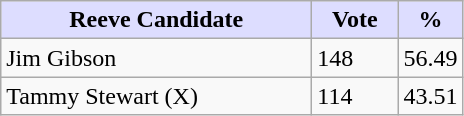<table class="wikitable">
<tr>
<th style="background:#ddf; width:200px;">Reeve Candidate</th>
<th style="background:#ddf; width:50px;">Vote</th>
<th style="background:#ddf; width:30px;">%</th>
</tr>
<tr>
<td>Jim Gibson</td>
<td>148</td>
<td>56.49</td>
</tr>
<tr>
<td>Tammy Stewart (X)</td>
<td>114</td>
<td>43.51</td>
</tr>
</table>
